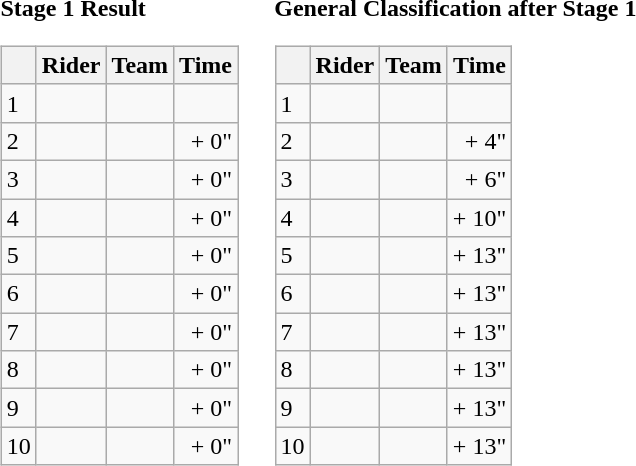<table>
<tr>
<td><strong>Stage 1 Result</strong><br><table class="wikitable">
<tr>
<th></th>
<th>Rider</th>
<th>Team</th>
<th>Time</th>
</tr>
<tr>
<td>1</td>
<td></td>
<td></td>
<td align="right"></td>
</tr>
<tr>
<td>2</td>
<td></td>
<td></td>
<td align="right">+ 0"</td>
</tr>
<tr>
<td>3</td>
<td></td>
<td></td>
<td align="right">+ 0"</td>
</tr>
<tr>
<td>4</td>
<td></td>
<td></td>
<td align="right">+ 0"</td>
</tr>
<tr>
<td>5</td>
<td></td>
<td></td>
<td align="right">+ 0"</td>
</tr>
<tr>
<td>6</td>
<td></td>
<td></td>
<td align="right">+ 0"</td>
</tr>
<tr>
<td>7</td>
<td></td>
<td></td>
<td align="right">+ 0"</td>
</tr>
<tr>
<td>8</td>
<td></td>
<td></td>
<td align="right">+ 0"</td>
</tr>
<tr>
<td>9</td>
<td></td>
<td></td>
<td align="right">+ 0"</td>
</tr>
<tr>
<td>10</td>
<td></td>
<td></td>
<td align="right">+ 0"</td>
</tr>
</table>
</td>
<td></td>
<td><strong>General Classification after Stage 1</strong><br><table class="wikitable">
<tr>
<th></th>
<th>Rider</th>
<th>Team</th>
<th>Time</th>
</tr>
<tr>
<td>1</td>
<td> </td>
<td></td>
<td align="right"></td>
</tr>
<tr>
<td>2</td>
<td></td>
<td></td>
<td align="right">+ 4"</td>
</tr>
<tr>
<td>3</td>
<td> </td>
<td></td>
<td align="right">+ 6"</td>
</tr>
<tr>
<td>4</td>
<td></td>
<td></td>
<td align="right">+ 10"</td>
</tr>
<tr>
<td>5</td>
<td></td>
<td></td>
<td align="right">+ 13"</td>
</tr>
<tr>
<td>6</td>
<td></td>
<td></td>
<td align="right">+ 13"</td>
</tr>
<tr>
<td>7</td>
<td></td>
<td></td>
<td align="right">+ 13"</td>
</tr>
<tr>
<td>8</td>
<td></td>
<td></td>
<td align="right">+ 13"</td>
</tr>
<tr>
<td>9</td>
<td></td>
<td></td>
<td align="right">+ 13"</td>
</tr>
<tr>
<td>10</td>
<td></td>
<td></td>
<td align="right">+ 13"</td>
</tr>
</table>
</td>
</tr>
</table>
